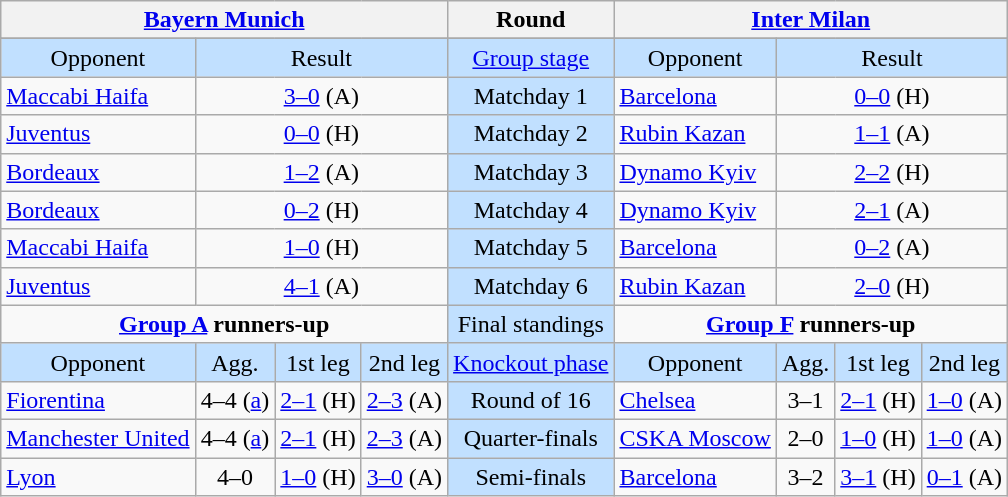<table class="wikitable" style="text-align:center">
<tr>
<th colspan=4> <a href='#'>Bayern Munich</a></th>
<th>Round</th>
<th colspan=4> <a href='#'>Inter Milan</a></th>
</tr>
<tr>
</tr>
<tr bgcolor=#c1e0ff>
<td>Opponent</td>
<td colspan=3>Result</td>
<td><a href='#'>Group stage</a></td>
<td>Opponent</td>
<td colspan=3>Result</td>
</tr>
<tr>
<td align=left> <a href='#'>Maccabi Haifa</a></td>
<td colspan=3><a href='#'>3–0</a> (A)</td>
<td bgcolor=#c1e0ff>Matchday 1</td>
<td align=left> <a href='#'>Barcelona</a></td>
<td colspan=3><a href='#'>0–0</a> (H)</td>
</tr>
<tr>
<td align=left> <a href='#'>Juventus</a></td>
<td colspan=3><a href='#'>0–0</a> (H)</td>
<td bgcolor=#c1e0ff>Matchday 2</td>
<td align=left> <a href='#'>Rubin Kazan</a></td>
<td colspan=3><a href='#'>1–1</a> (A)</td>
</tr>
<tr>
<td align=left> <a href='#'>Bordeaux</a></td>
<td colspan=3><a href='#'>1–2</a> (A)</td>
<td bgcolor=#c1e0ff>Matchday 3</td>
<td align=left> <a href='#'>Dynamo Kyiv</a></td>
<td colspan=3><a href='#'>2–2</a> (H)</td>
</tr>
<tr>
<td align=left> <a href='#'>Bordeaux</a></td>
<td colspan=3><a href='#'>0–2</a> (H)</td>
<td bgcolor=#c1e0ff>Matchday 4</td>
<td align=left> <a href='#'>Dynamo Kyiv</a></td>
<td colspan=3><a href='#'>2–1</a> (A)</td>
</tr>
<tr>
<td align=left> <a href='#'>Maccabi Haifa</a></td>
<td colspan=3><a href='#'>1–0</a> (H)</td>
<td bgcolor=#c1e0ff>Matchday 5</td>
<td align=left> <a href='#'>Barcelona</a></td>
<td colspan=3><a href='#'>0–2</a> (A)</td>
</tr>
<tr>
<td align=left> <a href='#'>Juventus</a></td>
<td colspan=3><a href='#'>4–1</a> (A)</td>
<td bgcolor=#c1e0ff>Matchday 6</td>
<td align=left> <a href='#'>Rubin Kazan</a></td>
<td colspan=3><a href='#'>2–0</a> (H)</td>
</tr>
<tr>
<td colspan=4 align=center valign=top><strong><a href='#'>Group A</a> runners-up</strong><br></td>
<td bgcolor=#c1e0ff>Final standings</td>
<td colspan=4 align=center valign=top><strong><a href='#'>Group F</a> runners-up</strong><br></td>
</tr>
<tr bgcolor=#c1e0ff>
<td>Opponent</td>
<td>Agg.</td>
<td>1st leg</td>
<td>2nd leg</td>
<td><a href='#'>Knockout phase</a></td>
<td>Opponent</td>
<td>Agg.</td>
<td>1st leg</td>
<td>2nd leg</td>
</tr>
<tr>
<td align=left> <a href='#'>Fiorentina</a></td>
<td>4–4 (<a href='#'>a</a>)</td>
<td><a href='#'>2–1</a> (H)</td>
<td><a href='#'>2–3</a> (A)</td>
<td bgcolor=#c1e0ff>Round of 16</td>
<td align=left> <a href='#'>Chelsea</a></td>
<td>3–1</td>
<td><a href='#'>2–1</a> (H)</td>
<td><a href='#'>1–0</a> (A)</td>
</tr>
<tr>
<td align=left> <a href='#'>Manchester United</a></td>
<td>4–4 (<a href='#'>a</a>)</td>
<td><a href='#'>2–1</a> (H)</td>
<td><a href='#'>2–3</a> (A)</td>
<td bgcolor=#c1e0ff>Quarter-finals</td>
<td align=left> <a href='#'>CSKA Moscow</a></td>
<td>2–0</td>
<td><a href='#'>1–0</a> (H)</td>
<td><a href='#'>1–0</a> (A)</td>
</tr>
<tr>
<td align=left> <a href='#'>Lyon</a></td>
<td>4–0</td>
<td><a href='#'>1–0</a> (H)</td>
<td><a href='#'>3–0</a> (A)</td>
<td bgcolor=#c1e0ff>Semi-finals</td>
<td align=left> <a href='#'>Barcelona</a></td>
<td>3–2</td>
<td><a href='#'>3–1</a> (H)</td>
<td><a href='#'>0–1</a> (A)</td>
</tr>
</table>
